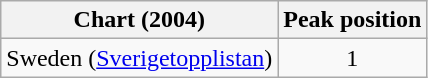<table class="wikitable plainrowheaders">
<tr>
<th>Chart (2004)</th>
<th>Peak position</th>
</tr>
<tr>
<td>Sweden (<a href='#'>Sverigetopplistan</a>)</td>
<td align="center">1</td>
</tr>
</table>
